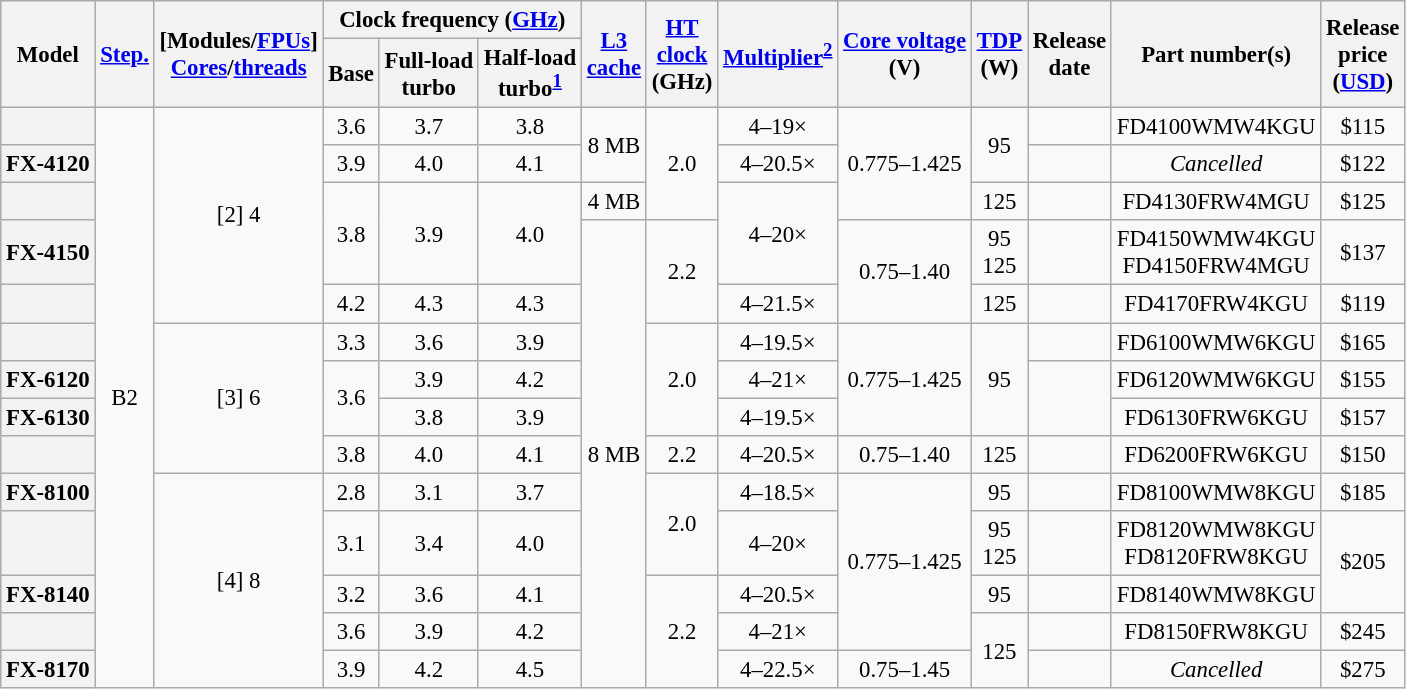<table class="wikitable" style="font-size: 95%; text-align: center;">
<tr>
<th rowspan="2">Model</th>
<th rowspan="2"><a href='#'>Step.</a></th>
<th rowspan="2">[Modules/<a href='#'>FPUs</a>]<br><a href='#'>Cores</a>/<a href='#'>threads</a></th>
<th colspan="3">Clock frequency (<a href='#'>GHz</a>)</th>
<th rowspan="2"><a href='#'>L3<br>cache</a></th>
<th rowspan="2"><a href='#'>HT<br>clock</a><br>(GHz)</th>
<th rowspan="2"><a href='#'>Multiplier</a><sup><a href='#'>2</a></sup></th>
<th rowspan="2"><a href='#'>Core voltage</a><br>(V)</th>
<th rowspan="2"><a href='#'>TDP</a><br>(W)</th>
<th rowspan="2">Release<br>date</th>
<th rowspan="2">Part number(s)</th>
<th rowspan="2">Release<br>price<br>(<a href='#'>USD</a>)</th>
</tr>
<tr>
<th>Base</th>
<th>Full-load<br>turbo</th>
<th>Half-load<br>turbo<sup><a href='#'>1</a></sup></th>
</tr>
<tr>
<th style="text-align:left;"></th>
<td rowspan="14">B2</td>
<td rowspan="5">[2] 4</td>
<td>3.6</td>
<td>3.7</td>
<td>3.8</td>
<td rowspan="2">8 MB</td>
<td rowspan="3">2.0</td>
<td>4–19×</td>
<td rowspan="3">0.775–1.425</td>
<td rowspan="2">95</td>
<td></td>
<td>FD4100WMW4KGU</td>
<td>$115</td>
</tr>
<tr>
<th style="text-align:left;">FX-4120</th>
<td>3.9</td>
<td>4.0</td>
<td>4.1</td>
<td>4–20.5×</td>
<td></td>
<td><em>Cancelled</em></td>
<td>$122</td>
</tr>
<tr>
<th style="text-align:left;"></th>
<td rowspan="2">3.8</td>
<td rowspan="2">3.9</td>
<td rowspan="2">4.0</td>
<td>4 MB</td>
<td rowspan="2">4–20×</td>
<td>125</td>
<td></td>
<td>FD4130FRW4MGU</td>
<td>$125</td>
</tr>
<tr>
<th style="text-align:left;">FX-4150</th>
<td rowspan="11">8 MB</td>
<td rowspan="2">2.2</td>
<td rowspan="2">0.75–1.40</td>
<td>95 <br>125</td>
<td></td>
<td>FD4150WMW4KGU <br>FD4150FRW4MGU</td>
<td>$137</td>
</tr>
<tr>
<th style="text-align:left;"></th>
<td>4.2</td>
<td>4.3</td>
<td>4.3</td>
<td>4–21.5×</td>
<td>125</td>
<td></td>
<td>FD4170FRW4KGU</td>
<td>$119</td>
</tr>
<tr>
<th style="text-align:left;"></th>
<td rowspan="4">[3] 6</td>
<td>3.3</td>
<td>3.6</td>
<td>3.9</td>
<td rowspan="3">2.0</td>
<td>4–19.5×</td>
<td rowspan="3">0.775–1.425</td>
<td rowspan="3">95</td>
<td></td>
<td>FD6100WMW6KGU</td>
<td>$165</td>
</tr>
<tr>
<th style="text-align:left;">FX-6120</th>
<td rowspan="2">3.6</td>
<td>3.9</td>
<td>4.2</td>
<td>4–21×</td>
<td rowspan="2"></td>
<td>FD6120WMW6KGU</td>
<td>$155</td>
</tr>
<tr>
<th style="text-align:left;">FX-6130</th>
<td>3.8</td>
<td>3.9</td>
<td>4–19.5×</td>
<td>FD6130FRW6KGU</td>
<td>$157</td>
</tr>
<tr>
<th style="text-align:left;"></th>
<td>3.8</td>
<td>4.0</td>
<td>4.1</td>
<td>2.2</td>
<td>4–20.5×</td>
<td>0.75–1.40</td>
<td>125</td>
<td></td>
<td>FD6200FRW6KGU</td>
<td>$150</td>
</tr>
<tr>
<th style="text-align:left;">FX-8100</th>
<td rowspan="5">[4] 8</td>
<td>2.8</td>
<td>3.1</td>
<td>3.7</td>
<td rowspan="2">2.0</td>
<td>4–18.5×</td>
<td rowspan="4">0.775–1.425</td>
<td rowspan="1">95</td>
<td></td>
<td>FD8100WMW8KGU</td>
<td>$185</td>
</tr>
<tr>
<th style="text-align:left;"></th>
<td>3.1</td>
<td>3.4</td>
<td>4.0</td>
<td>4–20×</td>
<td>95<br>125</td>
<td></td>
<td>FD8120WMW8KGU<br>FD8120FRW8KGU</td>
<td rowspan="2">$205</td>
</tr>
<tr>
<th style="text-align:left;">FX-8140</th>
<td>3.2</td>
<td>3.6</td>
<td>4.1</td>
<td rowspan="3">2.2</td>
<td>4–20.5×</td>
<td>95</td>
<td></td>
<td>FD8140WMW8KGU</td>
</tr>
<tr>
<th style="text-align:left;"></th>
<td>3.6</td>
<td>3.9</td>
<td>4.2</td>
<td>4–21×</td>
<td rowspan="2">125</td>
<td></td>
<td>FD8150FRW8KGU</td>
<td>$245</td>
</tr>
<tr>
<th style="text-align:left;">FX-8170</th>
<td>3.9</td>
<td>4.2</td>
<td>4.5</td>
<td>4–22.5×</td>
<td>0.75–1.45</td>
<td></td>
<td><em>Cancelled</em></td>
<td>$275</td>
</tr>
</table>
